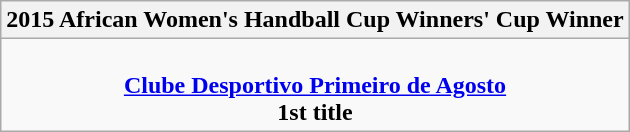<table class=wikitable style="text-align:center; margin:auto">
<tr>
<th>2015 African Women's Handball Cup Winners' Cup Winner</th>
</tr>
<tr>
<td><br><strong><a href='#'>Clube Desportivo Primeiro de Agosto</a></strong><br><strong>1st title</strong></td>
</tr>
</table>
